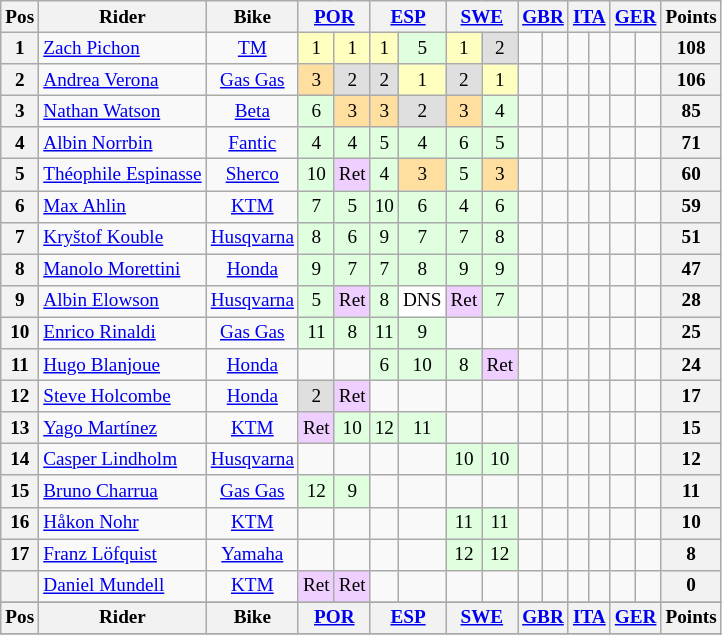<table class="wikitable" style="font-size: 80%; text-align:center">
<tr valign="top">
<th valign="middle">Pos</th>
<th valign="middle">Rider</th>
<th valign="middle">Bike</th>
<th colspan=2><a href='#'>POR</a><br></th>
<th colspan=2><a href='#'>ESP</a><br></th>
<th colspan=2><a href='#'>SWE</a><br></th>
<th colspan=2><a href='#'>GBR</a><br></th>
<th colspan=2><a href='#'>ITA</a><br></th>
<th colspan=2><a href='#'>GER</a><br></th>
<th valign="middle">Points</th>
</tr>
<tr>
<th>1</th>
<td align=left> <a href='#'>Zach Pichon</a></td>
<td><a href='#'>TM</a></td>
<td style="background:#ffffbf;">1</td>
<td style="background:#ffffbf;">1</td>
<td style="background:#ffffbf;">1</td>
<td style="background:#dfffdf;">5</td>
<td style="background:#ffffbf;">1</td>
<td style="background:#dfdfdf;">2</td>
<td></td>
<td></td>
<td></td>
<td></td>
<td></td>
<td></td>
<th>108</th>
</tr>
<tr>
<th>2</th>
<td align=left> <a href='#'>Andrea Verona</a></td>
<td><a href='#'>Gas Gas</a></td>
<td style="background:#ffdf9f;">3</td>
<td style="background:#dfdfdf;">2</td>
<td style="background:#dfdfdf;">2</td>
<td style="background:#ffffbf;">1</td>
<td style="background:#dfdfdf;">2</td>
<td style="background:#ffffbf;">1</td>
<td></td>
<td></td>
<td></td>
<td></td>
<td></td>
<td></td>
<th>106</th>
</tr>
<tr>
<th>3</th>
<td align=left> <a href='#'>Nathan Watson</a></td>
<td><a href='#'>Beta</a></td>
<td style="background:#dfffdf;">6</td>
<td style="background:#ffdf9f;">3</td>
<td style="background:#ffdf9f;">3</td>
<td style="background:#dfdfdf;">2</td>
<td style="background:#ffdf9f;">3</td>
<td style="background:#dfffdf;">4</td>
<td></td>
<td></td>
<td></td>
<td></td>
<td></td>
<td></td>
<th>85</th>
</tr>
<tr>
<th>4</th>
<td align=left> <a href='#'>Albin Norrbin</a></td>
<td><a href='#'>Fantic</a></td>
<td style="background:#dfffdf;">4</td>
<td style="background:#dfffdf;">4</td>
<td style="background:#dfffdf;">5</td>
<td style="background:#dfffdf;">4</td>
<td style="background:#dfffdf;">6</td>
<td style="background:#dfffdf;">5</td>
<td></td>
<td></td>
<td></td>
<td></td>
<td></td>
<td></td>
<th>71</th>
</tr>
<tr>
<th>5</th>
<td align=left> <a href='#'>Théophile Espinasse</a></td>
<td><a href='#'>Sherco</a></td>
<td style="background:#dfffdf;">10</td>
<td style="background:#efcfff;">Ret</td>
<td style="background:#dfffdf;">4</td>
<td style="background:#ffdf9f;">3</td>
<td style="background:#dfffdf;">5</td>
<td style="background:#ffdf9f;">3</td>
<td></td>
<td></td>
<td></td>
<td></td>
<td></td>
<td></td>
<th>60</th>
</tr>
<tr>
<th>6</th>
<td align=left> <a href='#'>Max Ahlin</a></td>
<td><a href='#'>KTM</a></td>
<td style="background:#dfffdf;">7</td>
<td style="background:#dfffdf;">5</td>
<td style="background:#dfffdf;">10</td>
<td style="background:#dfffdf;">6</td>
<td style="background:#dfffdf;">4</td>
<td style="background:#dfffdf;">6</td>
<td></td>
<td></td>
<td></td>
<td></td>
<td></td>
<td></td>
<th>59</th>
</tr>
<tr>
<th>7</th>
<td align=left> <a href='#'>Kryštof Kouble</a></td>
<td><a href='#'>Husqvarna</a></td>
<td style="background:#dfffdf;">8</td>
<td style="background:#dfffdf;">6</td>
<td style="background:#dfffdf;">9</td>
<td style="background:#dfffdf;">7</td>
<td style="background:#dfffdf;">7</td>
<td style="background:#dfffdf;">8</td>
<td></td>
<td></td>
<td></td>
<td></td>
<td></td>
<td></td>
<th>51</th>
</tr>
<tr>
<th>8</th>
<td align=left> <a href='#'>Manolo Morettini</a></td>
<td><a href='#'>Honda</a></td>
<td style="background:#dfffdf;">9</td>
<td style="background:#dfffdf;">7</td>
<td style="background:#dfffdf;">7</td>
<td style="background:#dfffdf;">8</td>
<td style="background:#dfffdf;">9</td>
<td style="background:#dfffdf;">9</td>
<td></td>
<td></td>
<td></td>
<td></td>
<td></td>
<td></td>
<th>47</th>
</tr>
<tr>
<th>9</th>
<td align=left> <a href='#'>Albin Elowson</a></td>
<td><a href='#'>Husqvarna</a></td>
<td style="background:#dfffdf;">5</td>
<td style="background:#efcfff;">Ret</td>
<td style="background:#dfffdf;">8</td>
<td style="background:#ffffff;">DNS</td>
<td style="background:#efcfff;">Ret</td>
<td style="background:#dfffdf;">7</td>
<td></td>
<td></td>
<td></td>
<td></td>
<td></td>
<td></td>
<th>28</th>
</tr>
<tr>
<th>10</th>
<td align=left> <a href='#'>Enrico Rinaldi</a></td>
<td><a href='#'>Gas Gas</a></td>
<td style="background:#dfffdf;">11</td>
<td style="background:#dfffdf;">8</td>
<td style="background:#dfffdf;">11</td>
<td style="background:#dfffdf;">9</td>
<td></td>
<td></td>
<td></td>
<td></td>
<td></td>
<td></td>
<td></td>
<td></td>
<th>25</th>
</tr>
<tr>
<th>11</th>
<td align=left> <a href='#'>Hugo Blanjoue</a></td>
<td><a href='#'>Honda</a></td>
<td></td>
<td></td>
<td style="background:#dfffdf;">6</td>
<td style="background:#dfffdf;">10</td>
<td style="background:#dfffdf;">8</td>
<td style="background:#efcfff;">Ret</td>
<td></td>
<td></td>
<td></td>
<td></td>
<td></td>
<td></td>
<th>24</th>
</tr>
<tr>
<th>12</th>
<td align=left> <a href='#'>Steve Holcombe</a></td>
<td><a href='#'>Honda</a></td>
<td style="background:#dfdfdf;">2</td>
<td style="background:#efcfff;">Ret</td>
<td></td>
<td></td>
<td></td>
<td></td>
<td></td>
<td></td>
<td></td>
<td></td>
<td></td>
<td></td>
<th>17</th>
</tr>
<tr>
<th>13</th>
<td align=left> <a href='#'>Yago Martínez</a></td>
<td><a href='#'>KTM</a></td>
<td style="background:#efcfff;">Ret</td>
<td style="background:#dfffdf;">10</td>
<td style="background:#dfffdf;">12</td>
<td style="background:#dfffdf;">11</td>
<td></td>
<td></td>
<td></td>
<td></td>
<td></td>
<td></td>
<td></td>
<td></td>
<th>15</th>
</tr>
<tr>
<th>14</th>
<td align=left> <a href='#'>Casper Lindholm</a></td>
<td><a href='#'>Husqvarna</a></td>
<td></td>
<td></td>
<td></td>
<td></td>
<td style="background:#dfffdf;">10</td>
<td style="background:#dfffdf;">10</td>
<td></td>
<td></td>
<td></td>
<td></td>
<td></td>
<td></td>
<th>12</th>
</tr>
<tr>
<th>15</th>
<td align=left> <a href='#'>Bruno Charrua</a></td>
<td><a href='#'>Gas Gas</a></td>
<td style="background:#dfffdf;">12</td>
<td style="background:#dfffdf;">9</td>
<td></td>
<td></td>
<td></td>
<td></td>
<td></td>
<td></td>
<td></td>
<td></td>
<td></td>
<td></td>
<th>11</th>
</tr>
<tr>
<th>16</th>
<td align=left> <a href='#'>Håkon Nohr</a></td>
<td><a href='#'>KTM</a></td>
<td></td>
<td></td>
<td></td>
<td></td>
<td style="background:#dfffdf;">11</td>
<td style="background:#dfffdf;">11</td>
<td></td>
<td></td>
<td></td>
<td></td>
<td></td>
<td></td>
<th>10</th>
</tr>
<tr>
<th>17</th>
<td align=left> <a href='#'>Franz Löfquist</a></td>
<td><a href='#'>Yamaha</a></td>
<td></td>
<td></td>
<td></td>
<td></td>
<td style="background:#dfffdf;">12</td>
<td style="background:#dfffdf;">12</td>
<td></td>
<td></td>
<td></td>
<td></td>
<td></td>
<td></td>
<th>8</th>
</tr>
<tr>
<th></th>
<td align=left> <a href='#'>Daniel Mundell</a></td>
<td><a href='#'>KTM</a></td>
<td style="background:#efcfff;">Ret</td>
<td style="background:#efcfff;">Ret</td>
<td></td>
<td></td>
<td></td>
<td></td>
<td></td>
<td></td>
<td></td>
<td></td>
<td></td>
<td></td>
<th>0</th>
</tr>
<tr>
</tr>
<tr valign="top">
<th valign="middle">Pos</th>
<th valign="middle">Rider</th>
<th valign="middle">Bike</th>
<th colspan=2><a href='#'>POR</a><br></th>
<th colspan=2><a href='#'>ESP</a><br></th>
<th colspan=2><a href='#'>SWE</a><br></th>
<th colspan=2><a href='#'>GBR</a><br></th>
<th colspan=2><a href='#'>ITA</a><br></th>
<th colspan=2><a href='#'>GER</a><br></th>
<th valign="middle">Points</th>
</tr>
<tr>
</tr>
</table>
